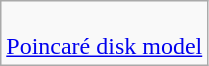<table class=wikitable>
<tr>
<td><br><a href='#'>Poincaré disk model</a><br></td>
</tr>
</table>
